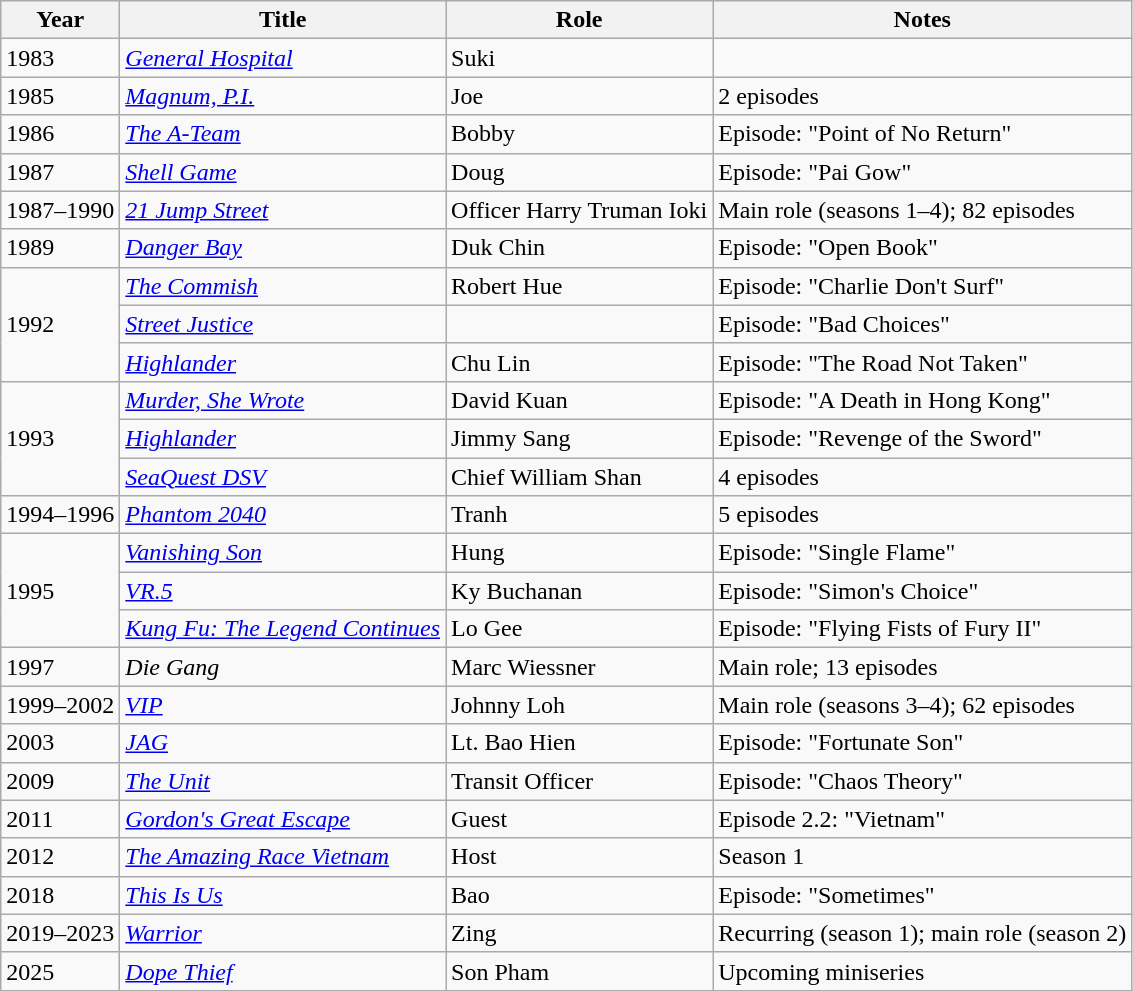<table class="wikitable">
<tr>
<th>Year</th>
<th>Title</th>
<th>Role</th>
<th>Notes</th>
</tr>
<tr>
<td>1983</td>
<td><em><a href='#'>General Hospital</a></em></td>
<td>Suki</td>
<td></td>
</tr>
<tr>
<td>1985</td>
<td><em><a href='#'>Magnum, P.I.</a></em></td>
<td>Joe</td>
<td>2 episodes</td>
</tr>
<tr>
<td>1986</td>
<td><em><a href='#'>The A-Team</a></em></td>
<td>Bobby</td>
<td>Episode: "Point of No Return"</td>
</tr>
<tr>
<td>1987</td>
<td><em><a href='#'>Shell Game</a></em></td>
<td>Doug</td>
<td>Episode: "Pai Gow"</td>
</tr>
<tr>
<td>1987–1990</td>
<td><em><a href='#'>21 Jump Street</a></em></td>
<td>Officer Harry Truman Ioki</td>
<td>Main role (seasons 1–4); 82 episodes</td>
</tr>
<tr>
<td>1989</td>
<td><em><a href='#'>Danger Bay</a></em></td>
<td>Duk Chin</td>
<td>Episode: "Open Book"</td>
</tr>
<tr>
<td rowspan="3">1992</td>
<td><em><a href='#'>The Commish</a></em></td>
<td>Robert Hue</td>
<td>Episode: "Charlie Don't Surf"</td>
</tr>
<tr>
<td><em><a href='#'>Street Justice</a></em></td>
<td></td>
<td>Episode: "Bad Choices"</td>
</tr>
<tr>
<td><em><a href='#'>Highlander</a></em></td>
<td>Chu Lin</td>
<td>Episode: "The Road Not Taken"</td>
</tr>
<tr>
<td rowspan="3">1993</td>
<td><em><a href='#'>Murder, She Wrote</a></em></td>
<td>David Kuan</td>
<td>Episode: "A Death in Hong Kong"</td>
</tr>
<tr>
<td><em><a href='#'>Highlander</a></em></td>
<td>Jimmy Sang</td>
<td>Episode: "Revenge of the Sword"</td>
</tr>
<tr>
<td><em><a href='#'>SeaQuest DSV</a></em></td>
<td>Chief William Shan</td>
<td>4 episodes</td>
</tr>
<tr>
<td>1994–1996</td>
<td><em><a href='#'>Phantom 2040</a></em></td>
<td>Tranh</td>
<td>5 episodes</td>
</tr>
<tr>
<td rowspan="3">1995</td>
<td><em><a href='#'>Vanishing Son</a></em></td>
<td>Hung</td>
<td>Episode: "Single Flame"</td>
</tr>
<tr>
<td><em><a href='#'>VR.5</a></em></td>
<td>Ky Buchanan</td>
<td>Episode: "Simon's Choice"</td>
</tr>
<tr>
<td><em><a href='#'>Kung Fu: The Legend Continues</a></em></td>
<td>Lo Gee</td>
<td>Episode: "Flying Fists of Fury II"</td>
</tr>
<tr>
<td>1997</td>
<td><em>Die Gang</em></td>
<td>Marc Wiessner</td>
<td>Main role; 13 episodes</td>
</tr>
<tr>
<td>1999–2002</td>
<td><em><a href='#'>VIP</a></em></td>
<td>Johnny Loh</td>
<td>Main role (seasons 3–4); 62 episodes</td>
</tr>
<tr>
<td>2003</td>
<td><em><a href='#'>JAG</a></em></td>
<td>Lt. Bao Hien</td>
<td>Episode: "Fortunate Son"</td>
</tr>
<tr>
<td>2009</td>
<td><em><a href='#'>The Unit</a></em></td>
<td>Transit Officer</td>
<td>Episode: "Chaos Theory"</td>
</tr>
<tr>
<td>2011</td>
<td><em><a href='#'>Gordon's Great Escape</a></em></td>
<td>Guest</td>
<td>Episode 2.2: "Vietnam"</td>
</tr>
<tr>
<td>2012</td>
<td><em><a href='#'>The Amazing Race Vietnam</a></em></td>
<td>Host</td>
<td>Season 1</td>
</tr>
<tr>
<td>2018</td>
<td><em><a href='#'>This Is Us</a></em></td>
<td>Bao</td>
<td>Episode: "Sometimes"</td>
</tr>
<tr>
<td>2019–2023</td>
<td><em><a href='#'>Warrior</a></em></td>
<td>Zing</td>
<td>Recurring (season 1); main role (season 2)</td>
</tr>
<tr>
<td>2025</td>
<td><em><a href='#'>Dope Thief</a></em></td>
<td>Son Pham</td>
<td>Upcoming miniseries</td>
</tr>
</table>
